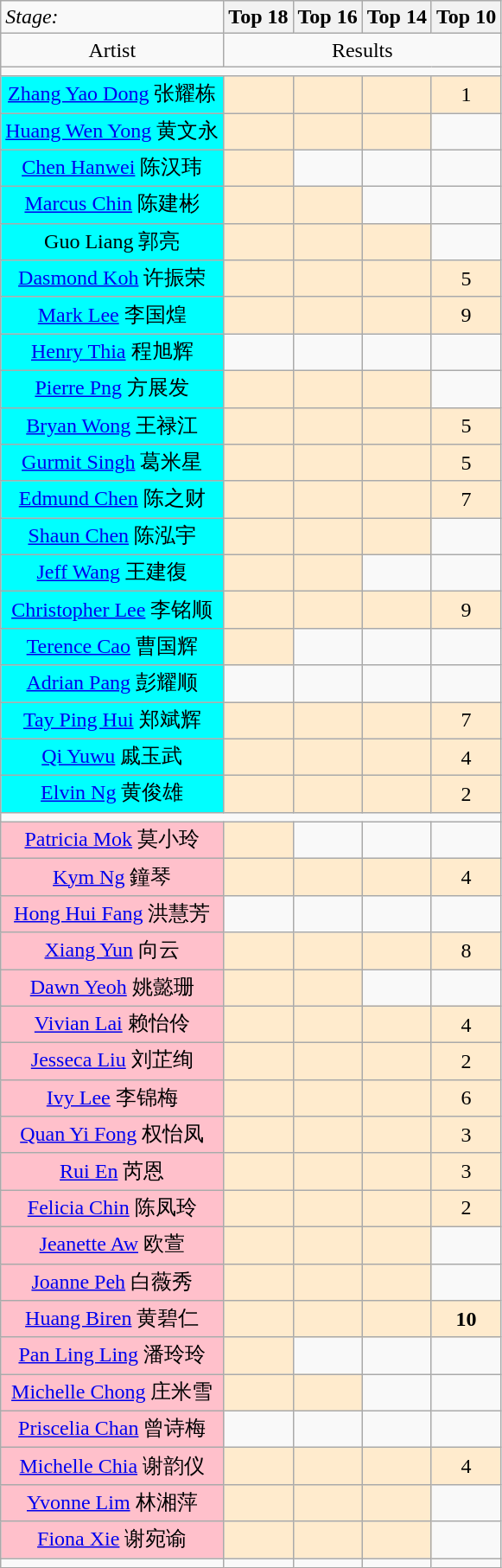<table class="wikitable">
<tr>
<td><em>Stage:</em></td>
<th align="center">Top 18</th>
<th align="center">Top 16</th>
<th align="center">Top 14</th>
<th align="center">Top 10</th>
</tr>
<tr>
<td colspan="1" align="center">Artist</td>
<td colspan="4" align="center">Results</td>
</tr>
<tr>
<td colspan="5"><div></div></td>
</tr>
<tr>
<td bgcolor="cyan" align="center"><a href='#'>Zhang Yao Dong</a> 张耀栋</td>
<td bgcolor="#FFEBCD"></td>
<td bgcolor="#FFEBCD"></td>
<td bgcolor="#FFEBCD"></td>
<td bgcolor="#FFEBCD" align="center">1</td>
</tr>
<tr>
<td bgcolor="cyan" align="center"><a href='#'>Huang Wen Yong</a> 黄文永</td>
<td bgcolor="#FFEBCD"></td>
<td bgcolor="#FFEBCD"></td>
<td bgcolor="#FFEBCD"></td>
<td></td>
</tr>
<tr>
<td bgcolor="cyan" align="center"><a href='#'>Chen Hanwei</a> 陈汉玮</td>
<td bgcolor="#FFEBCD"></td>
<td></td>
<td></td>
<td></td>
</tr>
<tr>
<td bgcolor="cyan" align="center"><a href='#'>Marcus Chin</a> 陈建彬</td>
<td bgcolor="#FFEBCD"></td>
<td bgcolor="#FFEBCD"></td>
<td></td>
<td></td>
</tr>
<tr>
<td bgcolor="cyan" align="center">Guo Liang 郭亮</td>
<td bgcolor="#FFEBCD"></td>
<td bgcolor="#FFEBCD"></td>
<td bgcolor="#FFEBCD"></td>
<td></td>
</tr>
<tr>
<td bgcolor="cyan" align="center"><a href='#'>Dasmond Koh</a> 许振荣</td>
<td bgcolor="#FFEBCD"></td>
<td bgcolor="#FFEBCD"></td>
<td bgcolor="#FFEBCD"></td>
<td bgcolor="#FFEBCD" align="center">5</td>
</tr>
<tr>
<td bgcolor="cyan" align="center"><a href='#'>Mark Lee</a> 李国煌</td>
<td bgcolor="#FFEBCD"></td>
<td bgcolor="#FFEBCD"></td>
<td bgcolor="#FFEBCD"></td>
<td bgcolor="#FFEBCD" align="center">9</td>
</tr>
<tr>
<td bgcolor="cyan" align="center"><a href='#'>Henry Thia</a> 程旭辉</td>
<td></td>
<td></td>
<td></td>
<td></td>
</tr>
<tr>
<td bgcolor="cyan" align="center"><a href='#'>Pierre Png</a> 方展发</td>
<td bgcolor="#FFEBCD"></td>
<td bgcolor="#FFEBCD"></td>
<td bgcolor="#FFEBCD"></td>
<td></td>
</tr>
<tr>
<td bgcolor="cyan" align="center"><a href='#'>Bryan Wong</a> 王禄江</td>
<td bgcolor="#FFEBCD"></td>
<td bgcolor="#FFEBCD"></td>
<td bgcolor="#FFEBCD"></td>
<td bgcolor="#FFEBCD" align="center">5</td>
</tr>
<tr>
<td bgcolor="cyan" align="center"><a href='#'>Gurmit Singh</a> 葛米星</td>
<td bgcolor="#FFEBCD"></td>
<td bgcolor="#FFEBCD"></td>
<td bgcolor="#FFEBCD"></td>
<td bgcolor="#FFEBCD" align="center">5</td>
</tr>
<tr>
<td bgcolor="cyan" align="center"><a href='#'>Edmund Chen</a> 陈之财</td>
<td bgcolor="#FFEBCD"></td>
<td bgcolor="#FFEBCD"></td>
<td bgcolor="#FFEBCD"></td>
<td bgcolor="#FFEBCD" align="center">7</td>
</tr>
<tr>
<td bgcolor="cyan" align="center"><a href='#'>Shaun Chen</a> 陈泓宇</td>
<td bgcolor="#FFEBCD"></td>
<td bgcolor="#FFEBCD"></td>
<td bgcolor="#FFEBCD"></td>
<td></td>
</tr>
<tr>
<td bgcolor="cyan" align="center"><a href='#'>Jeff Wang</a> 王建復</td>
<td bgcolor="#FFEBCD"></td>
<td bgcolor="#FFEBCD"></td>
<td></td>
<td></td>
</tr>
<tr>
<td bgcolor="cyan" align="center"><a href='#'>Christopher Lee</a> 李铭顺</td>
<td bgcolor="#FFEBCD"></td>
<td bgcolor="#FFEBCD"></td>
<td bgcolor="#FFEBCD"></td>
<td bgcolor="#FFEBCD" align="center">9</td>
</tr>
<tr>
<td bgcolor="cyan" align="center"><a href='#'>Terence Cao</a> 曹国辉</td>
<td bgcolor="#FFEBCD"></td>
<td></td>
<td></td>
<td></td>
</tr>
<tr>
<td bgcolor="cyan" align="center"><a href='#'>Adrian Pang</a> 彭耀顺</td>
<td></td>
<td></td>
<td></td>
<td></td>
</tr>
<tr>
<td bgcolor="cyan" align="center"><a href='#'>Tay Ping Hui</a> 郑斌辉</td>
<td bgcolor="#FFEBCD"></td>
<td bgcolor="#FFEBCD"></td>
<td bgcolor="#FFEBCD"></td>
<td bgcolor="#FFEBCD" align="center">7</td>
</tr>
<tr>
<td bgcolor="cyan" align="center"><a href='#'>Qi Yuwu</a> 戚玉武</td>
<td bgcolor="#FFEBCD"></td>
<td bgcolor="#FFEBCD"></td>
<td bgcolor="#FFEBCD"></td>
<td bgcolor="#FFEBCD" align="center">4</td>
</tr>
<tr>
<td bgcolor="cyan" align="center"><a href='#'>Elvin Ng</a> 黄俊雄</td>
<td bgcolor="#FFEBCD"></td>
<td bgcolor="#FFEBCD"></td>
<td bgcolor="#FFEBCD"></td>
<td bgcolor="#FFEBCD" align="center">2</td>
</tr>
<tr>
<td colspan="5"><div></div></td>
</tr>
<tr>
<td bgcolor="pink" align="center"><a href='#'>Patricia Mok</a> 莫小玲</td>
<td bgcolor="#FFEBCD"></td>
<td></td>
<td></td>
<td></td>
</tr>
<tr>
<td bgcolor="pink" align="center"><a href='#'>Kym Ng</a> 鐘琴</td>
<td bgcolor="#FFEBCD"></td>
<td bgcolor="#FFEBCD"></td>
<td bgcolor="#FFEBCD"></td>
<td bgcolor="#FFEBCD" align="center">4</td>
</tr>
<tr>
<td bgcolor="pink" align="center"><a href='#'>Hong Hui Fang</a> 洪慧芳</td>
<td></td>
<td></td>
<td></td>
<td></td>
</tr>
<tr>
<td bgcolor="pink" align="center"><a href='#'>Xiang Yun</a> 向云</td>
<td bgcolor="#FFEBCD"></td>
<td bgcolor="#FFEBCD"></td>
<td bgcolor="#FFEBCD"></td>
<td bgcolor="#FFEBCD" align="center">8</td>
</tr>
<tr>
<td bgcolor="pink" align="center"><a href='#'>Dawn Yeoh</a> 姚懿珊</td>
<td bgcolor="#FFEBCD"></td>
<td bgcolor="#FFEBCD"></td>
<td></td>
<td></td>
</tr>
<tr>
<td bgcolor="pink" align="center"><a href='#'>Vivian Lai</a> 赖怡伶</td>
<td bgcolor="#FFEBCD"></td>
<td bgcolor="#FFEBCD"></td>
<td bgcolor="#FFEBCD"></td>
<td bgcolor="#FFEBCD" align="center">4</td>
</tr>
<tr>
<td bgcolor="pink" align="center"><a href='#'>Jesseca Liu</a> 刘芷绚</td>
<td bgcolor="#FFEBCD"></td>
<td bgcolor="#FFEBCD"></td>
<td bgcolor="#FFEBCD"></td>
<td bgcolor="#FFEBCD" align="center">2</td>
</tr>
<tr>
<td bgcolor="pink" align="center"><a href='#'>Ivy Lee</a> 李锦梅</td>
<td bgcolor="#FFEBCD"></td>
<td bgcolor="#FFEBCD"></td>
<td bgcolor="#FFEBCD"></td>
<td bgcolor="#FFEBCD" align="center">6</td>
</tr>
<tr>
<td bgcolor="pink" align="center"><a href='#'>Quan Yi Fong</a> 权怡凤</td>
<td bgcolor="#FFEBCD"></td>
<td bgcolor="#FFEBCD"></td>
<td bgcolor="#FFEBCD"></td>
<td bgcolor="#FFEBCD" align="center">3</td>
</tr>
<tr>
<td bgcolor="pink" align="center"><a href='#'>Rui En</a> 芮恩</td>
<td bgcolor="#FFEBCD"></td>
<td bgcolor="#FFEBCD"></td>
<td bgcolor="#FFEBCD"></td>
<td bgcolor="#FFEBCD" align="center">3</td>
</tr>
<tr>
<td bgcolor="pink" align="center"><a href='#'>Felicia Chin</a> 陈凤玲</td>
<td bgcolor="#FFEBCD"></td>
<td bgcolor="#FFEBCD"></td>
<td bgcolor="#FFEBCD"></td>
<td bgcolor="#FFEBCD" align="center">2</td>
</tr>
<tr>
<td bgcolor="pink" align="center"><a href='#'>Jeanette Aw</a> 欧萱</td>
<td bgcolor="#FFEBCD"></td>
<td bgcolor="#FFEBCD"></td>
<td bgcolor="#FFEBCD"></td>
<td></td>
</tr>
<tr>
<td bgcolor="pink" align="center"><a href='#'>Joanne Peh</a> 白薇秀</td>
<td bgcolor="#FFEBCD"></td>
<td bgcolor="#FFEBCD"></td>
<td bgcolor="#FFEBCD"></td>
<td></td>
</tr>
<tr>
<td bgcolor="pink" align="center"><a href='#'>Huang Biren</a> 黄碧仁</td>
<td bgcolor="#FFEBCD"></td>
<td bgcolor="#FFEBCD"></td>
<td bgcolor="#FFEBCD"></td>
<td bgcolor="#FFEBCD" align="center"><strong>10</strong></td>
</tr>
<tr>
<td bgcolor="pink" align="center"><a href='#'>Pan Ling Ling</a> 潘玲玲</td>
<td bgcolor="#FFEBCD"></td>
<td></td>
<td></td>
<td></td>
</tr>
<tr>
<td bgcolor="pink" align="center"><a href='#'>Michelle Chong</a> 庄米雪</td>
<td bgcolor="#FFEBCD"></td>
<td bgcolor="#FFEBCD"></td>
<td></td>
<td></td>
</tr>
<tr>
<td bgcolor="pink" align="center"><a href='#'>Priscelia Chan</a> 曾诗梅</td>
<td></td>
<td></td>
<td></td>
<td></td>
</tr>
<tr>
<td bgcolor="pink" align="center"><a href='#'>Michelle Chia</a> 谢韵仪</td>
<td bgcolor="#FFEBCD"></td>
<td bgcolor="#FFEBCD"></td>
<td bgcolor="#FFEBCD"></td>
<td bgcolor="#FFEBCD" align="center">4</td>
</tr>
<tr>
<td bgcolor="pink" align="center"><a href='#'>Yvonne Lim</a> 林湘萍</td>
<td bgcolor="#FFEBCD"></td>
<td bgcolor="#FFEBCD"></td>
<td bgcolor="#FFEBCD"></td>
<td></td>
</tr>
<tr>
<td bgcolor="pink" align="center"><a href='#'>Fiona Xie</a> 谢宛谕</td>
<td bgcolor="#FFEBCD"></td>
<td bgcolor="#FFEBCD"></td>
<td bgcolor="#FFEBCD"></td>
<td></td>
</tr>
<tr>
<td></td>
<td></td>
<td></td>
<td></td>
<td></td>
</tr>
</table>
